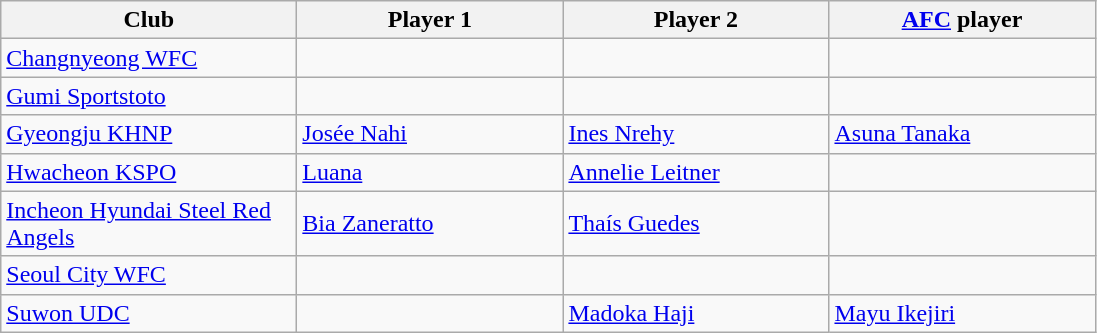<table class="sortable wikitable">
<tr>
<th style="width:190px;">Club</th>
<th style="width:170px;">Player 1</th>
<th style="width:170px;">Player 2</th>
<th style="width:170px;"><a href='#'>AFC</a> player</th>
</tr>
<tr>
<td><a href='#'>Changnyeong WFC</a></td>
<td></td>
<td></td>
<td></td>
</tr>
<tr>
<td><a href='#'>Gumi Sportstoto</a></td>
<td></td>
<td></td>
<td></td>
</tr>
<tr>
<td><a href='#'>Gyeongju KHNP</a></td>
<td> <a href='#'>Josée Nahi</a></td>
<td> <a href='#'>Ines Nrehy</a></td>
<td> <a href='#'>Asuna Tanaka</a></td>
</tr>
<tr>
<td><a href='#'>Hwacheon KSPO</a></td>
<td> <a href='#'>Luana</a></td>
<td> <a href='#'>Annelie Leitner</a></td>
<td></td>
</tr>
<tr>
<td><a href='#'>Incheon Hyundai Steel Red Angels</a></td>
<td> <a href='#'>Bia Zaneratto</a></td>
<td> <a href='#'>Thaís Guedes</a></td>
<td></td>
</tr>
<tr>
<td><a href='#'>Seoul City WFC</a></td>
<td></td>
<td></td>
<td></td>
</tr>
<tr>
<td><a href='#'>Suwon UDC</a></td>
<td></td>
<td> <a href='#'>Madoka Haji</a></td>
<td> <a href='#'>Mayu Ikejiri</a></td>
</tr>
</table>
